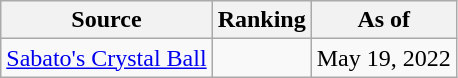<table class="wikitable" style="text-align:center">
<tr>
<th>Source</th>
<th>Ranking</th>
<th>As of</th>
</tr>
<tr>
<td align=left><a href='#'>Sabato's Crystal Ball</a></td>
<td></td>
<td>May 19, 2022</td>
</tr>
</table>
